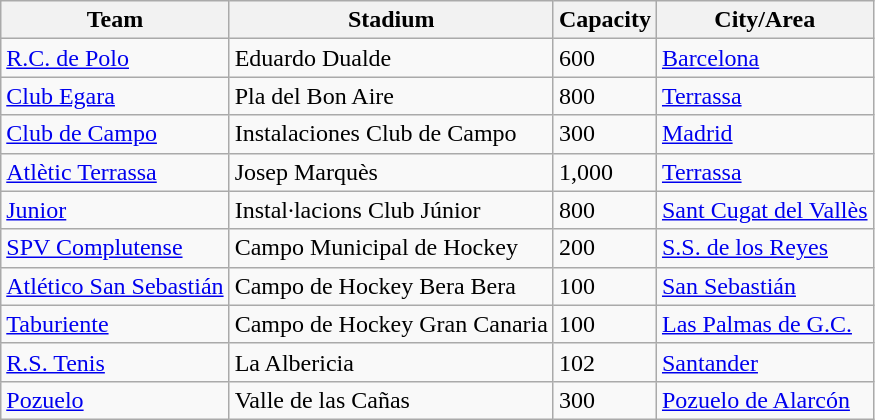<table class="wikitable sortable">
<tr>
<th>Team</th>
<th>Stadium</th>
<th>Capacity</th>
<th>City/Area</th>
</tr>
<tr>
<td><a href='#'>R.C. de Polo</a></td>
<td>Eduardo Dualde</td>
<td>600</td>
<td><a href='#'>Barcelona</a></td>
</tr>
<tr>
<td><a href='#'>Club Egara</a></td>
<td>Pla del Bon Aire</td>
<td>800</td>
<td><a href='#'>Terrassa</a></td>
</tr>
<tr>
<td><a href='#'>Club de Campo</a></td>
<td>Instalaciones Club de Campo</td>
<td>300</td>
<td><a href='#'>Madrid</a></td>
</tr>
<tr>
<td><a href='#'>Atlètic Terrassa</a></td>
<td>Josep Marquès</td>
<td>1,000</td>
<td><a href='#'>Terrassa</a></td>
</tr>
<tr>
<td><a href='#'>Junior</a></td>
<td>Instal·lacions Club Júnior</td>
<td>800</td>
<td><a href='#'>Sant Cugat del Vallès</a></td>
</tr>
<tr>
<td><a href='#'>SPV Complutense</a></td>
<td>Campo Municipal de Hockey</td>
<td>200</td>
<td><a href='#'>S.S. de los Reyes</a></td>
</tr>
<tr>
<td><a href='#'>Atlético San Sebastián</a></td>
<td>Campo de Hockey Bera Bera</td>
<td>100</td>
<td><a href='#'>San Sebastián</a></td>
</tr>
<tr>
<td><a href='#'>Taburiente</a></td>
<td>Campo de Hockey Gran Canaria</td>
<td>100</td>
<td><a href='#'>Las Palmas de G.C.</a></td>
</tr>
<tr>
<td><a href='#'>R.S. Tenis</a></td>
<td>La Albericia</td>
<td>102</td>
<td><a href='#'>Santander</a></td>
</tr>
<tr>
<td><a href='#'>Pozuelo</a></td>
<td>Valle de las Cañas</td>
<td>300</td>
<td><a href='#'>Pozuelo de Alarcón</a></td>
</tr>
</table>
